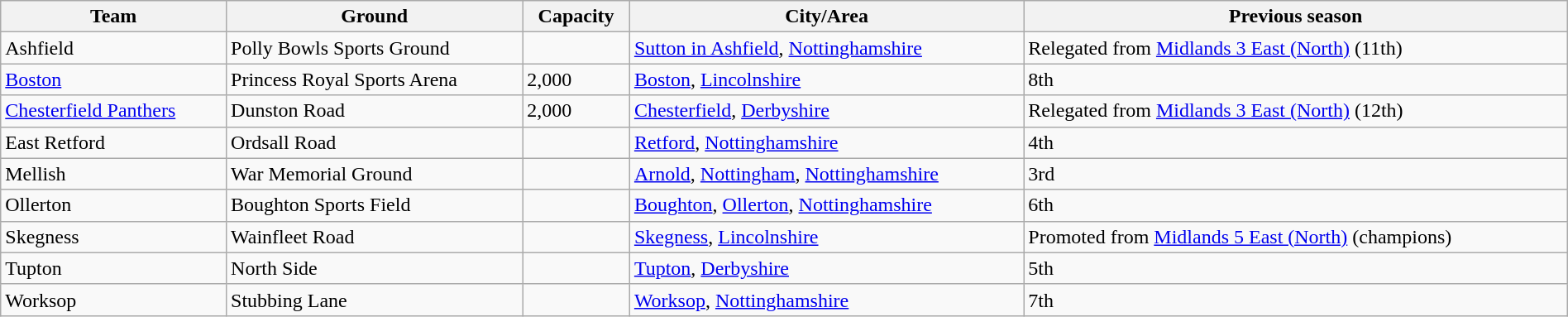<table class="wikitable sortable" width=100%>
<tr>
<th>Team</th>
<th>Ground</th>
<th>Capacity</th>
<th>City/Area</th>
<th>Previous season</th>
</tr>
<tr>
<td>Ashfield</td>
<td>Polly Bowls Sports Ground</td>
<td></td>
<td><a href='#'>Sutton in Ashfield</a>, <a href='#'>Nottinghamshire</a></td>
<td>Relegated from <a href='#'>Midlands 3 East (North)</a> (11th)</td>
</tr>
<tr>
<td><a href='#'>Boston</a></td>
<td>Princess Royal Sports Arena</td>
<td>2,000</td>
<td><a href='#'>Boston</a>, <a href='#'>Lincolnshire</a></td>
<td>8th</td>
</tr>
<tr>
<td><a href='#'>Chesterfield Panthers</a></td>
<td>Dunston Road</td>
<td>2,000</td>
<td><a href='#'>Chesterfield</a>, <a href='#'>Derbyshire</a></td>
<td>Relegated from <a href='#'>Midlands 3 East (North)</a> (12th)</td>
</tr>
<tr>
<td>East Retford</td>
<td>Ordsall Road</td>
<td></td>
<td><a href='#'>Retford</a>, <a href='#'>Nottinghamshire</a></td>
<td>4th</td>
</tr>
<tr>
<td>Mellish</td>
<td>War Memorial Ground</td>
<td></td>
<td><a href='#'>Arnold</a>, <a href='#'>Nottingham</a>, <a href='#'>Nottinghamshire</a></td>
<td>3rd</td>
</tr>
<tr>
<td>Ollerton</td>
<td>Boughton Sports Field</td>
<td></td>
<td><a href='#'>Boughton</a>, <a href='#'>Ollerton</a>, <a href='#'>Nottinghamshire</a></td>
<td>6th</td>
</tr>
<tr>
<td>Skegness</td>
<td>Wainfleet Road</td>
<td></td>
<td><a href='#'>Skegness</a>, <a href='#'>Lincolnshire</a></td>
<td>Promoted from <a href='#'>Midlands 5 East (North)</a> (champions)</td>
</tr>
<tr>
<td>Tupton</td>
<td>North Side</td>
<td></td>
<td><a href='#'>Tupton</a>, <a href='#'>Derbyshire</a></td>
<td>5th</td>
</tr>
<tr>
<td>Worksop</td>
<td>Stubbing Lane</td>
<td></td>
<td><a href='#'>Worksop</a>, <a href='#'>Nottinghamshire</a></td>
<td>7th</td>
</tr>
</table>
